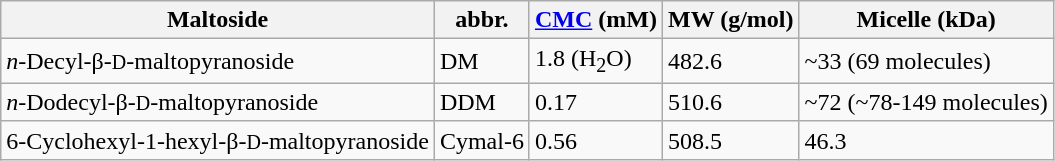<table class="wikitable">
<tr>
<th>Maltoside</th>
<th>abbr.</th>
<th><a href='#'>CMC</a> (mM)</th>
<th>MW (g/mol)</th>
<th>Micelle (kDa)</th>
</tr>
<tr>
<td><em>n</em>-Decyl-β-<small>D</small>-maltopyranoside</td>
<td>DM</td>
<td>1.8  (H<sub>2</sub>O)</td>
<td>482.6</td>
<td>~33 (69 molecules)</td>
</tr>
<tr>
<td><em>n</em>-Dodecyl-β-<small>D</small>-maltopyranoside</td>
<td>DDM</td>
<td>0.17 </td>
<td>510.6</td>
<td>~72 (~78-149 molecules)</td>
</tr>
<tr>
<td>6-Cyclohexyl-1-hexyl-β-<small>D</small>-maltopyranoside</td>
<td>Cymal-6</td>
<td>0.56</td>
<td>508.5</td>
<td>46.3</td>
</tr>
</table>
